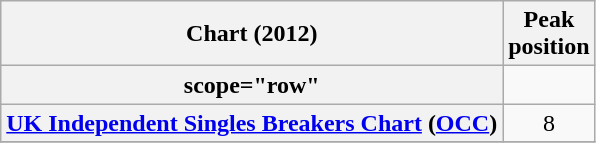<table class="wikitable plainrowheaders sortable" style="text-align:center">
<tr>
<th scope="col">Chart (2012)</th>
<th scope="col">Peak<br>position</th>
</tr>
<tr>
<th>scope="row" </th>
</tr>
<tr>
<th scope="row"><a href='#'>UK Independent Singles Breakers Chart</a> (<a href='#'>OCC</a>)</th>
<td>8</td>
</tr>
<tr>
</tr>
</table>
